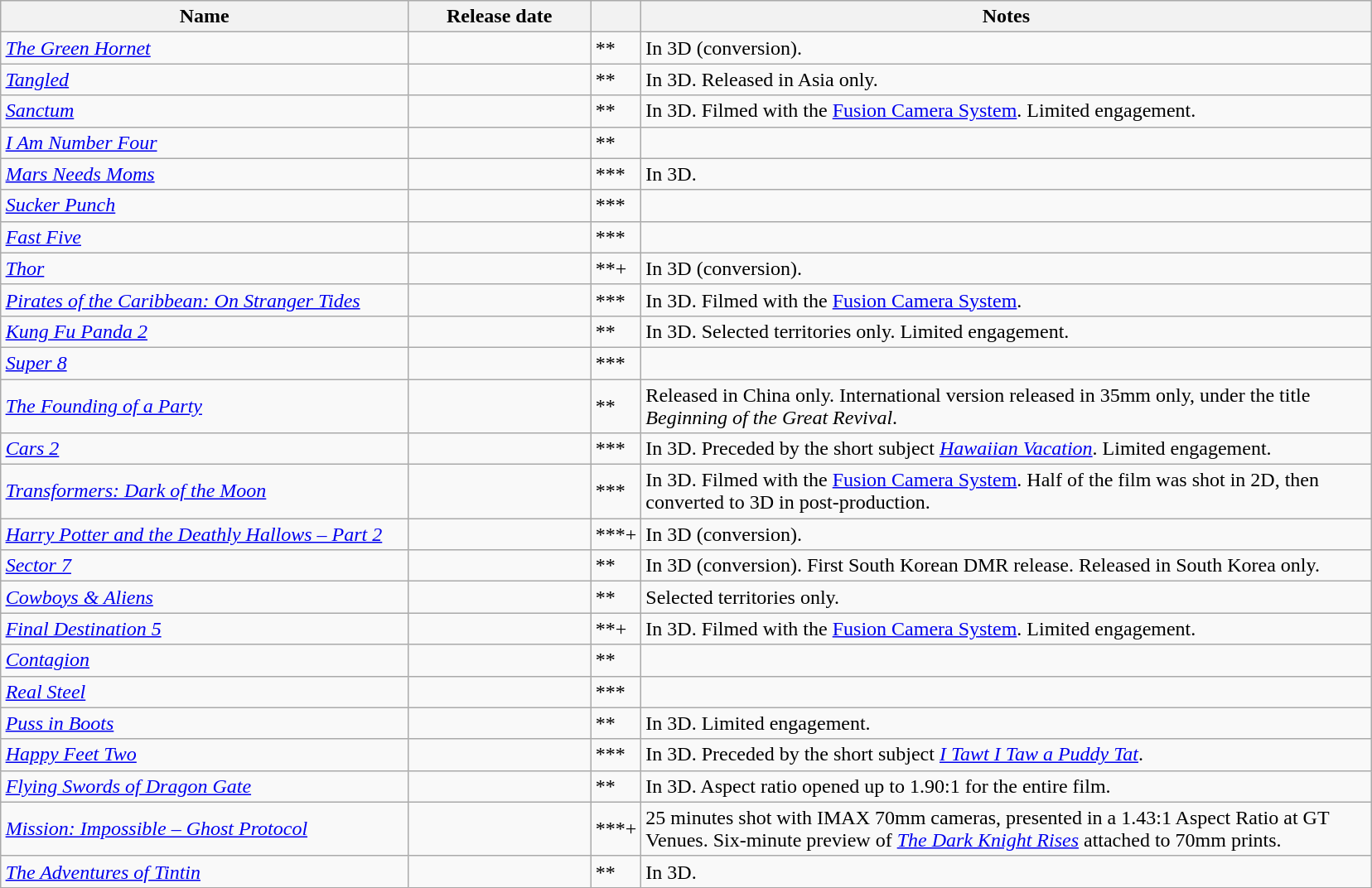<table class="wikitable sortable collapsible" style="margin:auto;">
<tr>
<th scope="col" style="width:320px;">Name</th>
<th scope="col" style="width:140px;">Release date</th>
<th scope="col" class="unsortable" style="width:20px;"></th>
<th scope="col" class="unsortable" style="width:580px;">Notes</th>
</tr>
<tr>
<td><em><a href='#'>The Green Hornet</a></em></td>
<td align=center></td>
<td>**</td>
<td>In 3D (conversion).</td>
</tr>
<tr>
<td><em><a href='#'>Tangled</a></em></td>
<td align=center></td>
<td>**</td>
<td>In 3D. Released in Asia only.</td>
</tr>
<tr>
<td><em><a href='#'>Sanctum</a></em></td>
<td align=center></td>
<td>**</td>
<td>In 3D. Filmed with the <a href='#'>Fusion Camera System</a>. Limited engagement.</td>
</tr>
<tr>
<td><em><a href='#'>I Am Number Four</a></em></td>
<td align=center></td>
<td>**</td>
<td></td>
</tr>
<tr>
<td><em><a href='#'>Mars Needs Moms</a></em></td>
<td align=center></td>
<td>***</td>
<td>In 3D.</td>
</tr>
<tr>
<td><em><a href='#'>Sucker Punch</a></em></td>
<td align=center></td>
<td>***</td>
<td></td>
</tr>
<tr>
<td><em><a href='#'>Fast Five</a></em></td>
<td align=center></td>
<td>***</td>
<td></td>
</tr>
<tr>
<td><em><a href='#'>Thor</a></em></td>
<td align=center></td>
<td>**+</td>
<td>In 3D (conversion).</td>
</tr>
<tr>
<td><em><a href='#'>Pirates of the Caribbean: On Stranger Tides</a></em></td>
<td align=center></td>
<td>***</td>
<td>In 3D. Filmed with the <a href='#'>Fusion Camera System</a>.</td>
</tr>
<tr>
<td><em><a href='#'>Kung Fu Panda 2</a></em></td>
<td align=center></td>
<td>**</td>
<td>In 3D. Selected territories only. Limited engagement.</td>
</tr>
<tr>
<td><em><a href='#'>Super 8</a></em></td>
<td align=center></td>
<td>***</td>
<td></td>
</tr>
<tr>
<td><em><a href='#'>The Founding of a Party</a></em></td>
<td align=center></td>
<td>**</td>
<td>Released in China only. International version released in 35mm only, under the title <em>Beginning of the Great Revival</em>.</td>
</tr>
<tr>
<td><em><a href='#'>Cars 2</a></em></td>
<td align=center></td>
<td>***</td>
<td>In 3D. Preceded by the short subject <em><a href='#'>Hawaiian Vacation</a></em>. Limited engagement.</td>
</tr>
<tr>
<td><em><a href='#'>Transformers: Dark of the Moon</a></em></td>
<td align=center></td>
<td>***</td>
<td>In 3D. Filmed with the <a href='#'>Fusion Camera System</a>. Half of the film was shot in 2D, then converted to 3D in post-production.</td>
</tr>
<tr>
<td><em><a href='#'>Harry Potter and the Deathly Hallows&nbsp;– Part 2</a></em></td>
<td align=center></td>
<td>***+</td>
<td>In 3D (conversion).</td>
</tr>
<tr>
<td><em><a href='#'>Sector 7</a></em></td>
<td align=center></td>
<td>**</td>
<td>In 3D (conversion). First South Korean DMR release. Released in South Korea only.</td>
</tr>
<tr>
<td><em><a href='#'>Cowboys & Aliens</a></em></td>
<td align=center></td>
<td>**</td>
<td>Selected territories only.</td>
</tr>
<tr>
<td><em><a href='#'>Final Destination 5</a></em></td>
<td align=center></td>
<td>**+</td>
<td>In 3D. Filmed with the <a href='#'>Fusion Camera System</a>. Limited engagement.</td>
</tr>
<tr>
<td><em><a href='#'>Contagion</a></em></td>
<td align=center></td>
<td>**</td>
<td></td>
</tr>
<tr>
<td><em><a href='#'>Real Steel</a></em></td>
<td align=center></td>
<td>***</td>
<td></td>
</tr>
<tr>
<td><em><a href='#'>Puss in Boots</a></em></td>
<td align=center></td>
<td>**</td>
<td>In 3D. Limited engagement.</td>
</tr>
<tr>
<td><em><a href='#'>Happy Feet Two</a></em></td>
<td align=center></td>
<td>***</td>
<td>In 3D. Preceded by the short subject <em><a href='#'>I Tawt I Taw a Puddy Tat</a></em>.</td>
</tr>
<tr>
<td><em><a href='#'>Flying Swords of Dragon Gate</a></em></td>
<td align=center></td>
<td>**</td>
<td>In 3D. Aspect ratio opened up to 1.90:1 for the entire film.</td>
</tr>
<tr>
<td><em><a href='#'>Mission: Impossible&nbsp;– Ghost Protocol</a></em></td>
<td align=center></td>
<td>***+</td>
<td>25 minutes shot with IMAX 70mm cameras, presented in a 1.43:1 Aspect Ratio at GT Venues. Six-minute preview of <em><a href='#'>The Dark Knight Rises</a></em> attached to 70mm prints.</td>
</tr>
<tr>
<td><em><a href='#'>The Adventures of Tintin</a></em></td>
<td align=center></td>
<td>**</td>
<td>In 3D.</td>
</tr>
</table>
